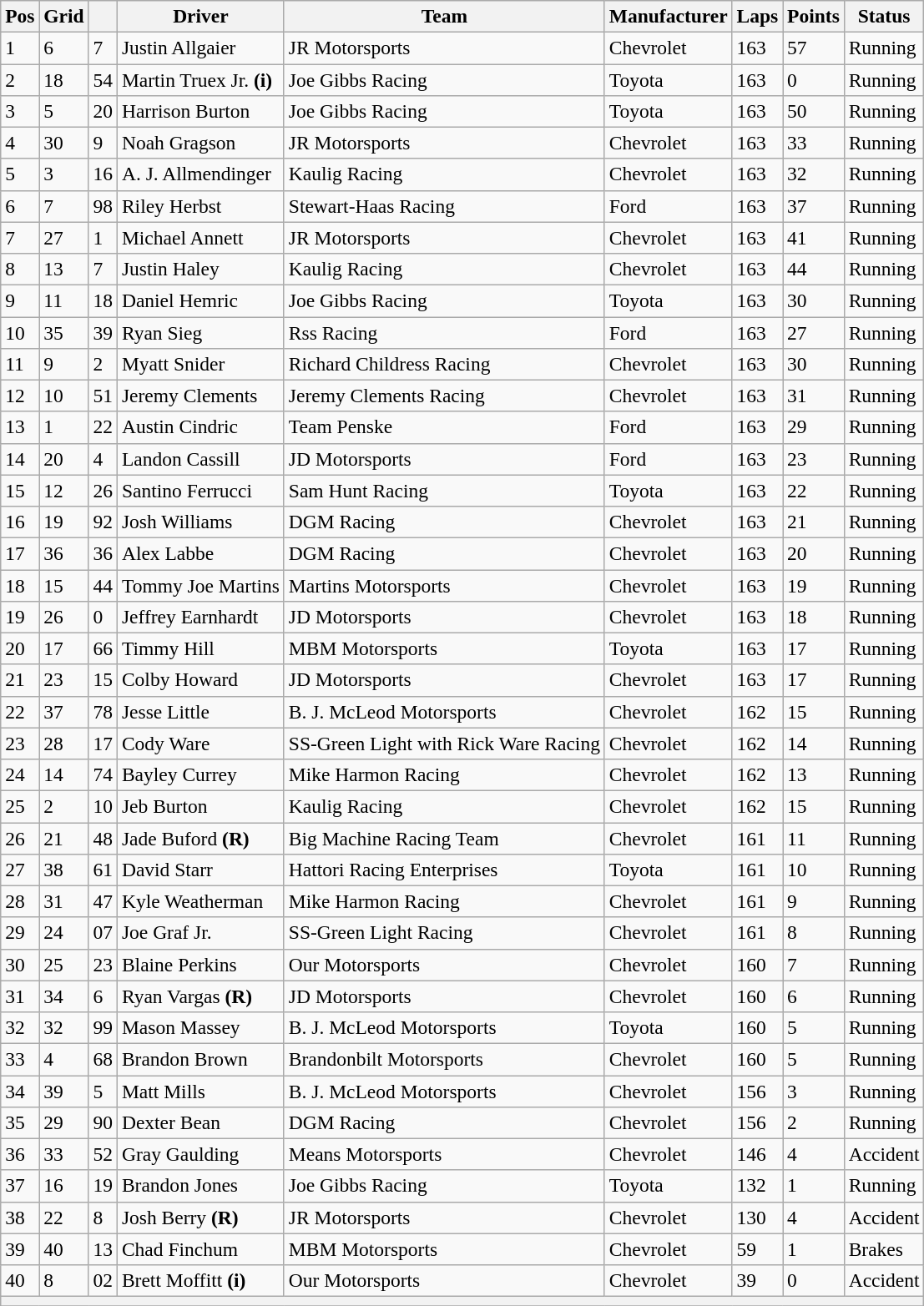<table class="wikitable" style="font-size:98%">
<tr>
<th>Pos</th>
<th>Grid</th>
<th></th>
<th>Driver</th>
<th>Team</th>
<th>Manufacturer</th>
<th>Laps</th>
<th>Points</th>
<th>Status</th>
</tr>
<tr>
<td>1</td>
<td>6</td>
<td>7</td>
<td>Justin Allgaier</td>
<td>JR Motorsports</td>
<td>Chevrolet</td>
<td>163</td>
<td>57</td>
<td>Running</td>
</tr>
<tr>
<td>2</td>
<td>18</td>
<td>54</td>
<td>Martin Truex Jr. <strong>(i)</strong></td>
<td>Joe Gibbs Racing</td>
<td>Toyota</td>
<td>163</td>
<td>0</td>
<td>Running</td>
</tr>
<tr>
<td>3</td>
<td>5</td>
<td>20</td>
<td>Harrison Burton</td>
<td>Joe Gibbs Racing</td>
<td>Toyota</td>
<td>163</td>
<td>50</td>
<td>Running</td>
</tr>
<tr>
<td>4</td>
<td>30</td>
<td>9</td>
<td>Noah Gragson</td>
<td>JR Motorsports</td>
<td>Chevrolet</td>
<td>163</td>
<td>33</td>
<td>Running</td>
</tr>
<tr>
<td>5</td>
<td>3</td>
<td>16</td>
<td>A. J. Allmendinger</td>
<td>Kaulig Racing</td>
<td>Chevrolet</td>
<td>163</td>
<td>32</td>
<td>Running</td>
</tr>
<tr>
<td>6</td>
<td>7</td>
<td>98</td>
<td>Riley Herbst</td>
<td>Stewart-Haas Racing</td>
<td>Ford</td>
<td>163</td>
<td>37</td>
<td>Running</td>
</tr>
<tr>
<td>7</td>
<td>27</td>
<td>1</td>
<td>Michael Annett</td>
<td>JR Motorsports</td>
<td>Chevrolet</td>
<td>163</td>
<td>41</td>
<td>Running</td>
</tr>
<tr>
<td>8</td>
<td>13</td>
<td>7</td>
<td>Justin Haley</td>
<td>Kaulig Racing</td>
<td>Chevrolet</td>
<td>163</td>
<td>44</td>
<td>Running</td>
</tr>
<tr>
<td>9</td>
<td>11</td>
<td>18</td>
<td>Daniel Hemric</td>
<td>Joe Gibbs Racing</td>
<td>Toyota</td>
<td>163</td>
<td>30</td>
<td>Running</td>
</tr>
<tr>
<td>10</td>
<td>35</td>
<td>39</td>
<td>Ryan Sieg</td>
<td>Rss Racing</td>
<td>Ford</td>
<td>163</td>
<td>27</td>
<td>Running</td>
</tr>
<tr>
<td>11</td>
<td>9</td>
<td>2</td>
<td>Myatt Snider</td>
<td>Richard Childress Racing</td>
<td>Chevrolet</td>
<td>163</td>
<td>30</td>
<td>Running</td>
</tr>
<tr>
<td>12</td>
<td>10</td>
<td>51</td>
<td>Jeremy Clements</td>
<td>Jeremy Clements Racing</td>
<td>Chevrolet</td>
<td>163</td>
<td>31</td>
<td>Running</td>
</tr>
<tr>
<td>13</td>
<td>1</td>
<td>22</td>
<td>Austin Cindric</td>
<td>Team Penske</td>
<td>Ford</td>
<td>163</td>
<td>29</td>
<td>Running</td>
</tr>
<tr>
<td>14</td>
<td>20</td>
<td>4</td>
<td>Landon Cassill</td>
<td>JD Motorsports</td>
<td>Ford</td>
<td>163</td>
<td>23</td>
<td>Running</td>
</tr>
<tr>
<td>15</td>
<td>12</td>
<td>26</td>
<td>Santino Ferrucci</td>
<td>Sam Hunt Racing</td>
<td>Toyota</td>
<td>163</td>
<td>22</td>
<td>Running</td>
</tr>
<tr>
<td>16</td>
<td>19</td>
<td>92</td>
<td>Josh Williams</td>
<td>DGM Racing</td>
<td>Chevrolet</td>
<td>163</td>
<td>21</td>
<td>Running</td>
</tr>
<tr>
<td>17</td>
<td>36</td>
<td>36</td>
<td>Alex Labbe</td>
<td>DGM Racing</td>
<td>Chevrolet</td>
<td>163</td>
<td>20</td>
<td>Running</td>
</tr>
<tr>
<td>18</td>
<td>15</td>
<td>44</td>
<td>Tommy Joe Martins</td>
<td>Martins Motorsports</td>
<td>Chevrolet</td>
<td>163</td>
<td>19</td>
<td>Running</td>
</tr>
<tr>
<td>19</td>
<td>26</td>
<td>0</td>
<td>Jeffrey Earnhardt</td>
<td>JD Motorsports</td>
<td>Chevrolet</td>
<td>163</td>
<td>18</td>
<td>Running</td>
</tr>
<tr>
<td>20</td>
<td>17</td>
<td>66</td>
<td>Timmy Hill</td>
<td>MBM Motorsports</td>
<td>Toyota</td>
<td>163</td>
<td>17</td>
<td>Running</td>
</tr>
<tr>
<td>21</td>
<td>23</td>
<td>15</td>
<td>Colby Howard</td>
<td>JD Motorsports</td>
<td>Chevrolet</td>
<td>163</td>
<td>17</td>
<td>Running</td>
</tr>
<tr>
<td>22</td>
<td>37</td>
<td>78</td>
<td>Jesse Little</td>
<td>B. J. McLeod Motorsports</td>
<td>Chevrolet</td>
<td>162</td>
<td>15</td>
<td>Running</td>
</tr>
<tr>
<td>23</td>
<td>28</td>
<td>17</td>
<td>Cody Ware</td>
<td>SS-Green Light with Rick Ware Racing</td>
<td>Chevrolet</td>
<td>162</td>
<td>14</td>
<td>Running</td>
</tr>
<tr>
<td>24</td>
<td>14</td>
<td>74</td>
<td>Bayley Currey</td>
<td>Mike Harmon Racing</td>
<td>Chevrolet</td>
<td>162</td>
<td>13</td>
<td>Running</td>
</tr>
<tr>
<td>25</td>
<td>2</td>
<td>10</td>
<td>Jeb Burton</td>
<td>Kaulig Racing</td>
<td>Chevrolet</td>
<td>162</td>
<td>15</td>
<td>Running</td>
</tr>
<tr>
<td>26</td>
<td>21</td>
<td>48</td>
<td>Jade Buford <strong>(R)</strong></td>
<td>Big Machine Racing Team</td>
<td>Chevrolet</td>
<td>161</td>
<td>11</td>
<td>Running</td>
</tr>
<tr>
<td>27</td>
<td>38</td>
<td>61</td>
<td>David Starr</td>
<td>Hattori Racing Enterprises</td>
<td>Toyota</td>
<td>161</td>
<td>10</td>
<td>Running</td>
</tr>
<tr>
<td>28</td>
<td>31</td>
<td>47</td>
<td>Kyle Weatherman</td>
<td>Mike Harmon Racing</td>
<td>Chevrolet</td>
<td>161</td>
<td>9</td>
<td>Running</td>
</tr>
<tr>
<td>29</td>
<td>24</td>
<td>07</td>
<td>Joe Graf Jr.</td>
<td>SS-Green Light Racing</td>
<td>Chevrolet</td>
<td>161</td>
<td>8</td>
<td>Running</td>
</tr>
<tr>
<td>30</td>
<td>25</td>
<td>23</td>
<td>Blaine Perkins</td>
<td>Our Motorsports</td>
<td>Chevrolet</td>
<td>160</td>
<td>7</td>
<td>Running</td>
</tr>
<tr>
<td>31</td>
<td>34</td>
<td>6</td>
<td>Ryan Vargas <strong>(R)</strong></td>
<td>JD Motorsports</td>
<td>Chevrolet</td>
<td>160</td>
<td>6</td>
<td>Running</td>
</tr>
<tr>
<td>32</td>
<td>32</td>
<td>99</td>
<td>Mason Massey</td>
<td>B. J. McLeod Motorsports</td>
<td>Toyota</td>
<td>160</td>
<td>5</td>
<td>Running</td>
</tr>
<tr>
<td>33</td>
<td>4</td>
<td>68</td>
<td>Brandon Brown</td>
<td>Brandonbilt Motorsports</td>
<td>Chevrolet</td>
<td>160</td>
<td>5</td>
<td>Running</td>
</tr>
<tr>
<td>34</td>
<td>39</td>
<td>5</td>
<td>Matt Mills</td>
<td>B. J. McLeod Motorsports</td>
<td>Chevrolet</td>
<td>156</td>
<td>3</td>
<td>Running</td>
</tr>
<tr>
<td>35</td>
<td>29</td>
<td>90</td>
<td>Dexter Bean</td>
<td>DGM Racing</td>
<td>Chevrolet</td>
<td>156</td>
<td>2</td>
<td>Running</td>
</tr>
<tr>
<td>36</td>
<td>33</td>
<td>52</td>
<td>Gray Gaulding</td>
<td>Means Motorsports</td>
<td>Chevrolet</td>
<td>146</td>
<td>4</td>
<td>Accident</td>
</tr>
<tr>
<td>37</td>
<td>16</td>
<td>19</td>
<td>Brandon Jones</td>
<td>Joe Gibbs Racing</td>
<td>Toyota</td>
<td>132</td>
<td>1</td>
<td>Running</td>
</tr>
<tr>
<td>38</td>
<td>22</td>
<td>8</td>
<td>Josh Berry <strong>(R)</strong></td>
<td>JR Motorsports</td>
<td>Chevrolet</td>
<td>130</td>
<td>4</td>
<td>Accident</td>
</tr>
<tr>
<td>39</td>
<td>40</td>
<td>13</td>
<td>Chad Finchum</td>
<td>MBM Motorsports</td>
<td>Chevrolet</td>
<td>59</td>
<td>1</td>
<td>Brakes</td>
</tr>
<tr>
<td>40</td>
<td>8</td>
<td>02</td>
<td>Brett Moffitt <strong>(i)</strong></td>
<td>Our Motorsports</td>
<td>Chevrolet</td>
<td>39</td>
<td>0</td>
<td>Accident</td>
</tr>
<tr>
<th colspan="9"></th>
</tr>
<tr>
</tr>
</table>
